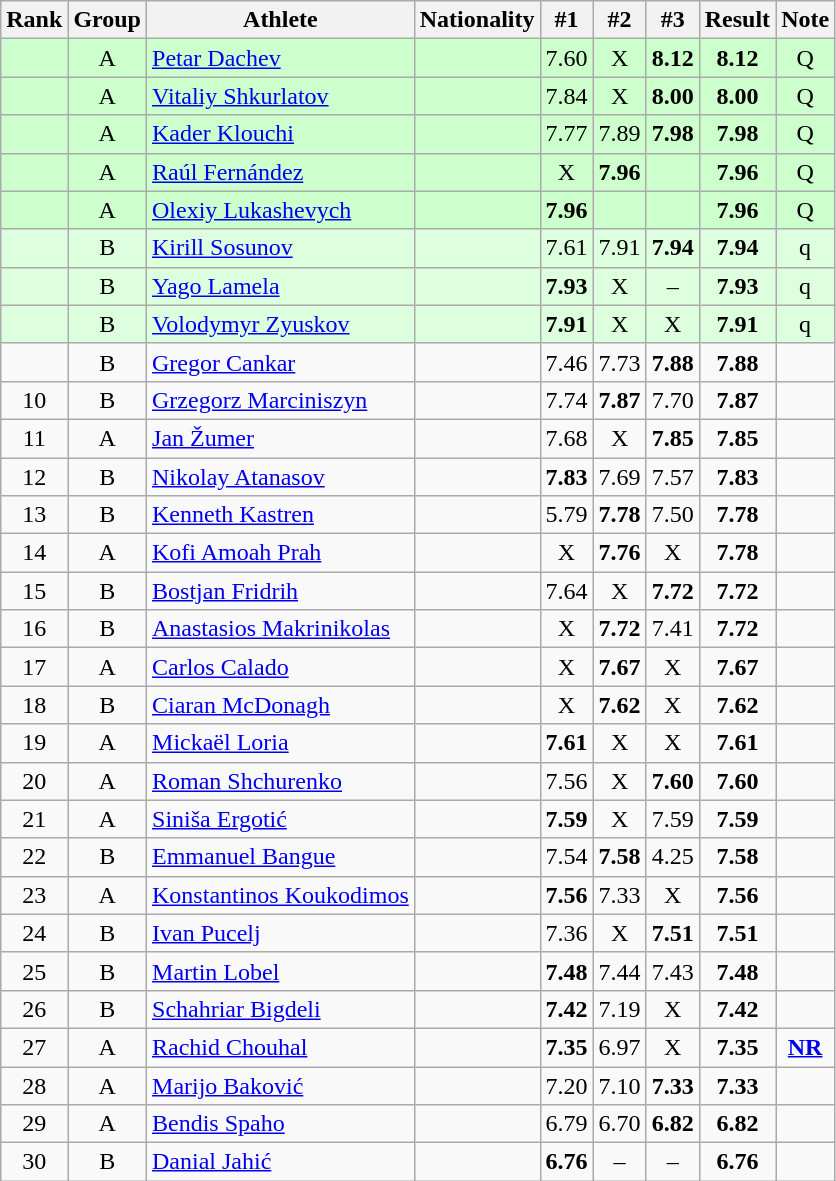<table class="wikitable sortable" style="text-align:center">
<tr>
<th>Rank</th>
<th>Group</th>
<th>Athlete</th>
<th>Nationality</th>
<th>#1</th>
<th>#2</th>
<th>#3</th>
<th>Result</th>
<th>Note</th>
</tr>
<tr bgcolor=ccffcc>
<td></td>
<td>A</td>
<td align=left><a href='#'>Petar Dachev</a></td>
<td align=left></td>
<td>7.60</td>
<td>X</td>
<td><strong>8.12</strong></td>
<td><strong>8.12</strong></td>
<td>Q</td>
</tr>
<tr bgcolor=ccffcc>
<td></td>
<td>A</td>
<td align=left><a href='#'>Vitaliy Shkurlatov</a></td>
<td align=left></td>
<td>7.84</td>
<td>X</td>
<td><strong>8.00</strong></td>
<td><strong>8.00</strong></td>
<td>Q</td>
</tr>
<tr bgcolor=ccffcc>
<td></td>
<td>A</td>
<td align=left><a href='#'>Kader Klouchi</a></td>
<td align=left></td>
<td>7.77</td>
<td>7.89</td>
<td><strong>7.98</strong></td>
<td><strong>7.98</strong></td>
<td>Q</td>
</tr>
<tr bgcolor=ccffcc>
<td></td>
<td>A</td>
<td align=left><a href='#'>Raúl Fernández</a></td>
<td align=left></td>
<td>X</td>
<td><strong>7.96</strong></td>
<td></td>
<td><strong>7.96</strong></td>
<td>Q</td>
</tr>
<tr bgcolor=ccffcc>
<td></td>
<td>A</td>
<td align=left><a href='#'>Olexiy Lukashevych</a></td>
<td align=left></td>
<td><strong>7.96</strong></td>
<td></td>
<td></td>
<td><strong>7.96</strong></td>
<td>Q</td>
</tr>
<tr bgcolor=ddffdd>
<td></td>
<td>B</td>
<td align=left><a href='#'>Kirill Sosunov</a></td>
<td align=left></td>
<td>7.61</td>
<td>7.91</td>
<td><strong>7.94</strong></td>
<td><strong>7.94</strong></td>
<td>q</td>
</tr>
<tr bgcolor=ddffdd>
<td></td>
<td>B</td>
<td align=left><a href='#'>Yago Lamela</a></td>
<td align=left></td>
<td><strong>7.93</strong></td>
<td>X</td>
<td>–</td>
<td><strong>7.93</strong></td>
<td>q</td>
</tr>
<tr bgcolor=ddffdd>
<td></td>
<td>B</td>
<td align=left><a href='#'>Volodymyr Zyuskov</a></td>
<td align=left></td>
<td><strong>7.91</strong></td>
<td>X</td>
<td>X</td>
<td><strong>7.91</strong></td>
<td>q</td>
</tr>
<tr>
<td></td>
<td>B</td>
<td align=left><a href='#'>Gregor Cankar</a></td>
<td align=left></td>
<td>7.46</td>
<td>7.73</td>
<td><strong>7.88</strong></td>
<td><strong>7.88</strong></td>
<td></td>
</tr>
<tr>
<td>10</td>
<td>B</td>
<td align=left><a href='#'>Grzegorz Marciniszyn</a></td>
<td align=left></td>
<td>7.74</td>
<td><strong>7.87</strong></td>
<td>7.70</td>
<td><strong>7.87</strong></td>
<td></td>
</tr>
<tr>
<td>11</td>
<td>A</td>
<td align=left><a href='#'>Jan Žumer</a></td>
<td align=left></td>
<td>7.68</td>
<td>X</td>
<td><strong>7.85</strong></td>
<td><strong>7.85</strong></td>
<td></td>
</tr>
<tr>
<td>12</td>
<td>B</td>
<td align=left><a href='#'>Nikolay Atanasov</a></td>
<td align=left></td>
<td><strong>7.83</strong></td>
<td>7.69</td>
<td>7.57</td>
<td><strong>7.83</strong></td>
<td></td>
</tr>
<tr>
<td>13</td>
<td>B</td>
<td align=left><a href='#'>Kenneth Kastren</a></td>
<td align=left></td>
<td>5.79</td>
<td><strong>7.78</strong></td>
<td>7.50</td>
<td><strong>7.78</strong></td>
<td></td>
</tr>
<tr>
<td>14</td>
<td>A</td>
<td align=left><a href='#'>Kofi Amoah Prah</a></td>
<td align=left></td>
<td>X</td>
<td><strong>7.76</strong></td>
<td>X</td>
<td><strong>7.78</strong></td>
<td></td>
</tr>
<tr>
<td>15</td>
<td>B</td>
<td align=left><a href='#'>Bostjan Fridrih</a></td>
<td align=left></td>
<td>7.64</td>
<td>X</td>
<td><strong>7.72</strong></td>
<td><strong>7.72</strong></td>
<td></td>
</tr>
<tr>
<td>16</td>
<td>B</td>
<td align=left><a href='#'>Anastasios Makrinikolas</a></td>
<td align=left></td>
<td>X</td>
<td><strong>7.72</strong></td>
<td>7.41</td>
<td><strong>7.72</strong></td>
<td></td>
</tr>
<tr>
<td>17</td>
<td>A</td>
<td align=left><a href='#'>Carlos Calado</a></td>
<td align=left></td>
<td>X</td>
<td><strong>7.67</strong></td>
<td>X</td>
<td><strong>7.67</strong></td>
<td></td>
</tr>
<tr>
<td>18</td>
<td>B</td>
<td align=left><a href='#'>Ciaran McDonagh</a></td>
<td align=left></td>
<td>X</td>
<td><strong>7.62</strong></td>
<td>X</td>
<td><strong>7.62</strong></td>
<td></td>
</tr>
<tr>
<td>19</td>
<td>A</td>
<td align=left><a href='#'>Mickaël Loria</a></td>
<td align=left></td>
<td><strong>7.61</strong></td>
<td>X</td>
<td>X</td>
<td><strong>7.61</strong></td>
<td></td>
</tr>
<tr>
<td>20</td>
<td>A</td>
<td align=left><a href='#'>Roman Shchurenko</a></td>
<td align=left></td>
<td>7.56</td>
<td>X</td>
<td><strong>7.60</strong></td>
<td><strong>7.60</strong></td>
<td></td>
</tr>
<tr>
<td>21</td>
<td>A</td>
<td align=left><a href='#'>Siniša Ergotić</a></td>
<td align=left></td>
<td><strong>7.59</strong></td>
<td>X</td>
<td>7.59</td>
<td><strong>7.59</strong></td>
<td></td>
</tr>
<tr>
<td>22</td>
<td>B</td>
<td align=left><a href='#'>Emmanuel Bangue</a></td>
<td align=left></td>
<td>7.54</td>
<td><strong>7.58</strong></td>
<td>4.25</td>
<td><strong>7.58</strong></td>
<td></td>
</tr>
<tr>
<td>23</td>
<td>A</td>
<td align=left><a href='#'>Konstantinos Koukodimos</a></td>
<td align=left></td>
<td><strong>7.56</strong></td>
<td>7.33</td>
<td>X</td>
<td><strong>7.56</strong></td>
<td></td>
</tr>
<tr>
<td>24</td>
<td>B</td>
<td align=left><a href='#'>Ivan Pucelj</a></td>
<td align=left></td>
<td>7.36</td>
<td>X</td>
<td><strong>7.51</strong></td>
<td><strong>7.51</strong></td>
<td></td>
</tr>
<tr>
<td>25</td>
<td>B</td>
<td align=left><a href='#'>Martin Lobel</a></td>
<td align=left></td>
<td><strong>7.48</strong></td>
<td>7.44</td>
<td>7.43</td>
<td><strong>7.48</strong></td>
<td></td>
</tr>
<tr>
<td>26</td>
<td>B</td>
<td align=left><a href='#'>Schahriar Bigdeli</a></td>
<td align=left></td>
<td><strong>7.42</strong></td>
<td>7.19</td>
<td>X</td>
<td><strong>7.42</strong></td>
<td></td>
</tr>
<tr>
<td>27</td>
<td>A</td>
<td align=left><a href='#'>Rachid Chouhal</a></td>
<td align=left></td>
<td><strong>7.35</strong></td>
<td>6.97</td>
<td>X</td>
<td><strong>7.35</strong></td>
<td><strong><a href='#'>NR</a></strong></td>
</tr>
<tr>
<td>28</td>
<td>A</td>
<td align=left><a href='#'>Marijo Baković</a></td>
<td align=left></td>
<td>7.20</td>
<td>7.10</td>
<td><strong>7.33</strong></td>
<td><strong>7.33</strong></td>
<td></td>
</tr>
<tr>
<td>29</td>
<td>A</td>
<td align=left><a href='#'>Bendis Spaho</a></td>
<td align=left></td>
<td>6.79</td>
<td>6.70</td>
<td><strong>6.82</strong></td>
<td><strong>6.82</strong></td>
<td></td>
</tr>
<tr>
<td>30</td>
<td>B</td>
<td align=left><a href='#'>Danial Jahić</a></td>
<td align=left></td>
<td><strong>6.76</strong></td>
<td>–</td>
<td>–</td>
<td><strong>6.76</strong></td>
<td></td>
</tr>
</table>
